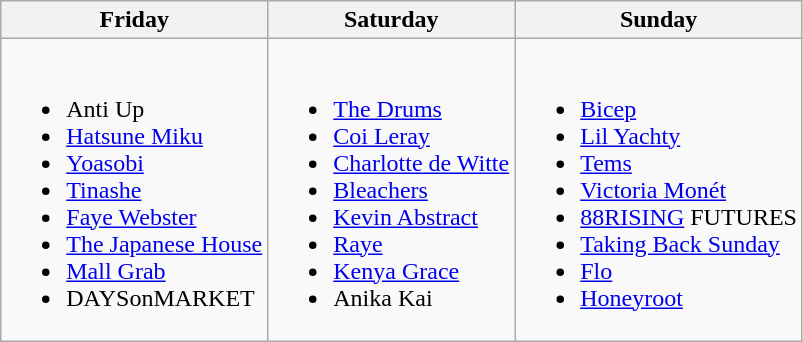<table class="wikitable">
<tr>
<th>Friday</th>
<th>Saturday</th>
<th>Sunday</th>
</tr>
<tr valign="top">
<td><br><ul><li>Anti Up</li><li><a href='#'>Hatsune Miku</a></li><li><a href='#'>Yoasobi</a></li><li><a href='#'>Tinashe</a></li><li><a href='#'>Faye Webster</a></li><li><a href='#'>The Japanese House</a></li><li><a href='#'>Mall Grab</a></li><li>DAYSonMARKET</li></ul></td>
<td><br><ul><li><a href='#'>The Drums</a></li><li><a href='#'>Coi Leray</a></li><li><a href='#'>Charlotte de Witte</a></li><li><a href='#'>Bleachers</a></li><li><a href='#'>Kevin Abstract</a></li><li><a href='#'>Raye</a></li><li><a href='#'>Kenya Grace</a></li><li>Anika Kai</li></ul></td>
<td><br><ul><li><a href='#'>Bicep</a></li><li><a href='#'>Lil Yachty</a></li><li><a href='#'>Tems</a></li><li><a href='#'>Victoria Monét</a></li><li><a href='#'>88RISING</a> FUTURES</li><li><a href='#'>Taking Back Sunday</a></li><li><a href='#'>Flo</a></li><li><a href='#'>Honeyroot</a></li></ul></td>
</tr>
</table>
